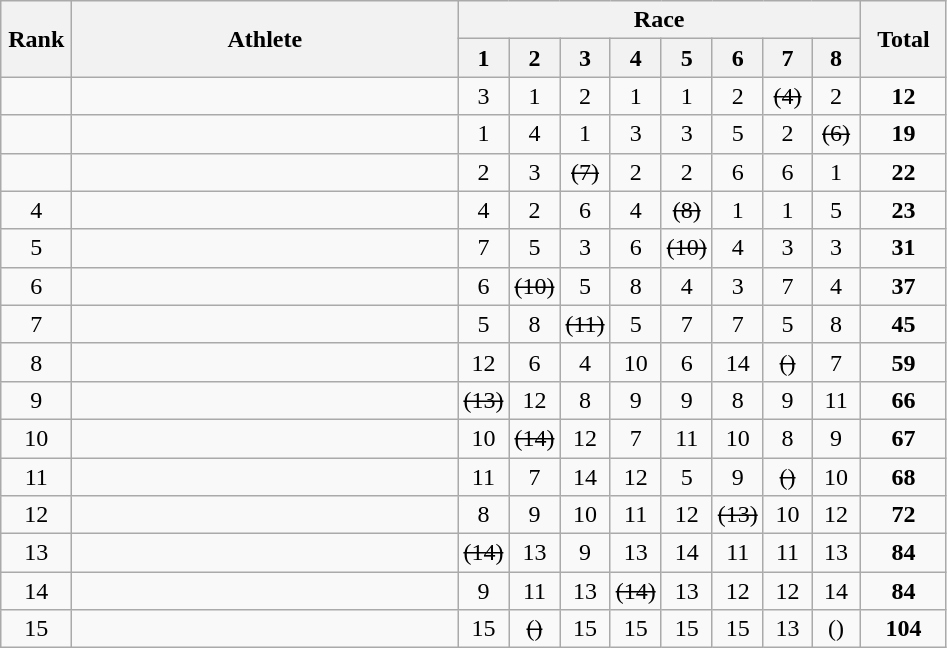<table class="wikitable" style="text-align:center">
<tr>
<th rowspan="2" width=40>Rank</th>
<th rowspan="2" width=250>Athlete</th>
<th colspan="8">Race</th>
<th rowspan="2" width=50>Total</th>
</tr>
<tr>
<th width=25>1</th>
<th width=25>2</th>
<th width=25>3</th>
<th width=25>4</th>
<th width=25>5</th>
<th width=25>6</th>
<th width=25>7</th>
<th width=25>8</th>
</tr>
<tr>
<td></td>
<td align=left></td>
<td>3</td>
<td>1</td>
<td>2</td>
<td>1</td>
<td>1</td>
<td>2</td>
<td><s>(4)</s></td>
<td>2</td>
<td><strong>12</strong></td>
</tr>
<tr>
<td></td>
<td align=left></td>
<td>1</td>
<td>4</td>
<td>1</td>
<td>3</td>
<td>3</td>
<td>5</td>
<td>2</td>
<td><s>(6)</s></td>
<td><strong>19</strong></td>
</tr>
<tr>
<td></td>
<td align=left></td>
<td>2</td>
<td>3</td>
<td><s>(7)</s></td>
<td>2</td>
<td>2</td>
<td>6</td>
<td>6</td>
<td>1</td>
<td><strong>22</strong></td>
</tr>
<tr>
<td>4</td>
<td align=left></td>
<td>4</td>
<td>2</td>
<td>6</td>
<td>4</td>
<td><s>(8)</s></td>
<td>1</td>
<td>1</td>
<td>5</td>
<td><strong>23</strong></td>
</tr>
<tr>
<td>5</td>
<td align=left></td>
<td>7</td>
<td>5</td>
<td>3</td>
<td>6</td>
<td><s>(10)</s></td>
<td>4</td>
<td>3</td>
<td>3</td>
<td><strong>31</strong></td>
</tr>
<tr>
<td>6</td>
<td align=left></td>
<td>6</td>
<td><s>(10)</s></td>
<td>5</td>
<td>8</td>
<td>4</td>
<td>3</td>
<td>7</td>
<td>4</td>
<td><strong>37</strong></td>
</tr>
<tr>
<td>7</td>
<td align=left></td>
<td>5</td>
<td>8</td>
<td><s>(11)</s></td>
<td>5</td>
<td>7</td>
<td>7</td>
<td>5</td>
<td>8</td>
<td><strong>45</strong></td>
</tr>
<tr>
<td>8</td>
<td align=left></td>
<td>12</td>
<td>6</td>
<td>4</td>
<td>10</td>
<td>6</td>
<td>14</td>
<td><s>()</s></td>
<td>7</td>
<td><strong>59</strong></td>
</tr>
<tr>
<td>9</td>
<td align=left></td>
<td><s>(13)</s></td>
<td>12</td>
<td>8</td>
<td>9</td>
<td>9</td>
<td>8</td>
<td>9</td>
<td>11</td>
<td><strong>66</strong></td>
</tr>
<tr>
<td>10</td>
<td align=left></td>
<td>10</td>
<td><s>(14)</s></td>
<td>12</td>
<td>7</td>
<td>11</td>
<td>10</td>
<td>8</td>
<td>9</td>
<td><strong>67</strong></td>
</tr>
<tr>
<td>11</td>
<td align=left></td>
<td>11</td>
<td>7</td>
<td>14</td>
<td>12</td>
<td>5</td>
<td>9</td>
<td><s>()</s></td>
<td>10</td>
<td><strong>68</strong></td>
</tr>
<tr>
<td>12</td>
<td align=left></td>
<td>8</td>
<td>9</td>
<td>10</td>
<td>11</td>
<td>12</td>
<td><s>(13)</s></td>
<td>10</td>
<td>12</td>
<td><strong>72</strong></td>
</tr>
<tr>
<td>13</td>
<td align=left></td>
<td><s>(14)</s></td>
<td>13</td>
<td>9</td>
<td>13</td>
<td>14</td>
<td>11</td>
<td>11</td>
<td>13</td>
<td><strong>84</strong></td>
</tr>
<tr>
<td>14</td>
<td align=left></td>
<td>9</td>
<td>11</td>
<td>13</td>
<td><s>(14)</s></td>
<td>13</td>
<td>12</td>
<td>12</td>
<td>14</td>
<td><strong>84</strong></td>
</tr>
<tr>
<td>15</td>
<td align=left></td>
<td>15</td>
<td><s>()</s></td>
<td>15</td>
<td>15</td>
<td>15</td>
<td>15</td>
<td>13</td>
<td>()</td>
<td><strong>104</strong></td>
</tr>
</table>
